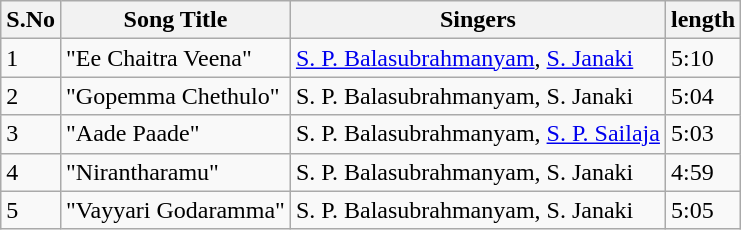<table class="wikitable">
<tr>
<th>S.No</th>
<th>Song Title</th>
<th>Singers</th>
<th>length</th>
</tr>
<tr>
<td>1</td>
<td>"Ee Chaitra Veena"</td>
<td><a href='#'>S. P. Balasubrahmanyam</a>, <a href='#'>S. Janaki</a></td>
<td>5:10</td>
</tr>
<tr>
<td>2</td>
<td>"Gopemma Chethulo"</td>
<td>S. P. Balasubrahmanyam, S. Janaki</td>
<td>5:04</td>
</tr>
<tr>
<td>3</td>
<td>"Aade Paade"</td>
<td>S. P. Balasubrahmanyam, <a href='#'>S. P. Sailaja</a></td>
<td>5:03</td>
</tr>
<tr>
<td>4</td>
<td>"Nirantharamu"</td>
<td>S. P. Balasubrahmanyam, S. Janaki</td>
<td>4:59</td>
</tr>
<tr>
<td>5</td>
<td>"Vayyari Godaramma"</td>
<td>S. P. Balasubrahmanyam, S. Janaki</td>
<td>5:05</td>
</tr>
</table>
